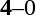<table style="text-align:center">
<tr>
<th width=223></th>
<th width=100></th>
<th width=223></th>
</tr>
<tr>
<td align=right><strong></strong></td>
<td><strong>4</strong>–0</td>
<td align=left></td>
</tr>
</table>
